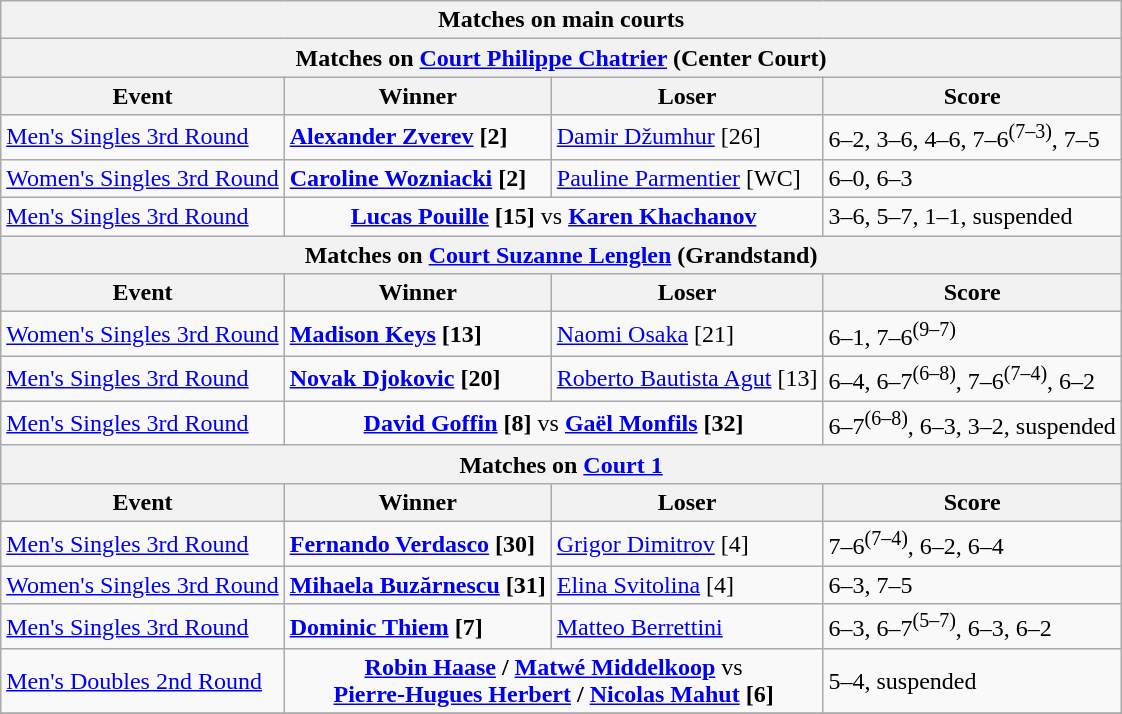<table class="wikitable">
<tr>
<th colspan=4 style=white-space:nowrap>Matches on main courts</th>
</tr>
<tr>
<th colspan=4><strong>Matches on <a href='#'>Court Philippe Chatrier</a> (Center Court)</strong></th>
</tr>
<tr>
<th>Event</th>
<th>Winner</th>
<th>Loser</th>
<th>Score</th>
</tr>
<tr>
<td><a href='#'>Men's Singles 3rd Round</a></td>
<td> <strong><a href='#'>Alexander Zverev</a> [2]</strong></td>
<td> <a href='#'>Damir Džumhur</a> [26]</td>
<td>6–2, 3–6, 4–6, 7–6<sup>(7–3)</sup>, 7–5</td>
</tr>
<tr>
<td><a href='#'>Women's Singles 3rd Round</a></td>
<td> <strong><a href='#'>Caroline Wozniacki</a> [2]</strong></td>
<td> <a href='#'>Pauline Parmentier</a> [WC]</td>
<td>6–0, 6–3</td>
</tr>
<tr>
<td><a href='#'>Men's Singles 3rd Round</a></td>
<td colspan=2 align=center> <strong><a href='#'>Lucas Pouille</a> [15]</strong> vs  <strong><a href='#'>Karen Khachanov</a></strong></td>
<td>3–6, 5–7, 1–1, suspended</td>
</tr>
<tr>
<th colspan=4><strong>Matches on <a href='#'>Court Suzanne Lenglen</a> (Grandstand)</strong></th>
</tr>
<tr>
<th>Event</th>
<th>Winner</th>
<th>Loser</th>
<th>Score</th>
</tr>
<tr>
<td><a href='#'>Women's Singles 3rd Round</a></td>
<td> <strong><a href='#'>Madison Keys</a> [13]</strong></td>
<td> <a href='#'>Naomi Osaka</a> [21]</td>
<td>6–1, 7–6<sup>(9–7)</sup></td>
</tr>
<tr>
<td><a href='#'>Men's Singles 3rd Round</a></td>
<td> <strong><a href='#'>Novak Djokovic</a> [20]</strong></td>
<td> <a href='#'>Roberto Bautista Agut</a> [13]</td>
<td>6–4, 6–7<sup>(6–8)</sup>, 7–6<sup>(7–4)</sup>, 6–2</td>
</tr>
<tr>
<td><a href='#'>Men's Singles 3rd Round</a></td>
<td colspan=2 align=center> <strong><a href='#'>David Goffin</a> [8]</strong> vs  <strong><a href='#'>Gaël Monfils</a> [32]</strong></td>
<td>6–7<sup>(6–8)</sup>, 6–3, 3–2, suspended</td>
</tr>
<tr>
<th colspan=4><strong>Matches on <a href='#'>Court 1</a></strong></th>
</tr>
<tr>
<th>Event</th>
<th>Winner</th>
<th>Loser</th>
<th>Score</th>
</tr>
<tr>
<td><a href='#'>Men's Singles 3rd Round</a></td>
<td><strong> <a href='#'>Fernando Verdasco</a> [30]</strong></td>
<td> <a href='#'>Grigor Dimitrov</a> [4]</td>
<td>7–6<sup>(7–4)</sup>, 6–2, 6–4</td>
</tr>
<tr>
<td><a href='#'>Women's Singles 3rd Round</a></td>
<td> <strong><a href='#'>Mihaela Buzărnescu</a> [31]</strong></td>
<td> <a href='#'>Elina Svitolina</a> [4]</td>
<td>6–3, 7–5</td>
</tr>
<tr>
<td><a href='#'>Men's Singles 3rd Round</a></td>
<td> <strong><a href='#'>Dominic Thiem</a> [7]</strong></td>
<td> <a href='#'>Matteo Berrettini</a></td>
<td>6–3, 6–7<sup>(5–7)</sup>, 6–3, 6–2</td>
</tr>
<tr>
<td><a href='#'>Men's Doubles 2nd Round</a></td>
<td colspan=2 align=center> <strong><a href='#'>Robin Haase</a> /  <a href='#'>Matwé Middelkoop</a></strong> vs<br> <strong><a href='#'>Pierre-Hugues Herbert</a> /  <a href='#'>Nicolas Mahut</a> [6]</strong></td>
<td>5–4, suspended</td>
</tr>
<tr>
</tr>
</table>
